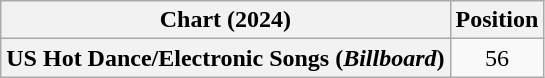<table class="wikitable plainrowheaders" style="text-align:center">
<tr>
<th scope="col">Chart (2024)</th>
<th scope="col">Position</th>
</tr>
<tr>
<th scope="row">US Hot Dance/Electronic Songs (<em>Billboard</em>)</th>
<td>56</td>
</tr>
</table>
